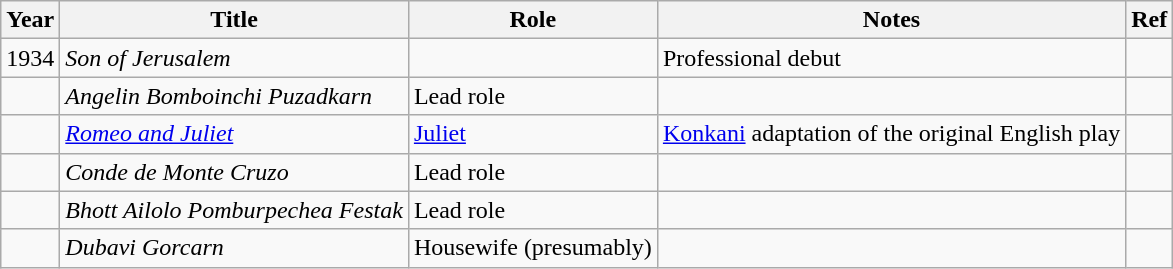<table class="wikitable sortable">
<tr>
<th>Year</th>
<th>Title</th>
<th>Role</th>
<th>Notes</th>
<th>Ref</th>
</tr>
<tr>
<td>1934</td>
<td><em>Son of Jerusalem</em></td>
<td></td>
<td>Professional debut</td>
<td></td>
</tr>
<tr>
<td></td>
<td><em>Angelin Bomboinchi Puzadkarn</em></td>
<td>Lead role</td>
<td></td>
<td></td>
</tr>
<tr>
<td></td>
<td><em><a href='#'>Romeo and Juliet</a></em></td>
<td><a href='#'>Juliet</a></td>
<td><a href='#'>Konkani</a> adaptation of the original English play</td>
<td></td>
</tr>
<tr>
<td></td>
<td><em>Conde de Monte Cruzo</em></td>
<td>Lead role</td>
<td></td>
<td></td>
</tr>
<tr>
<td></td>
<td><em>Bhott Ailolo Pomburpechea Festak</em></td>
<td>Lead role</td>
<td></td>
<td></td>
</tr>
<tr>
<td></td>
<td><em>Dubavi Gorcarn</em></td>
<td>Housewife (presumably)</td>
<td></td>
<td></td>
</tr>
</table>
